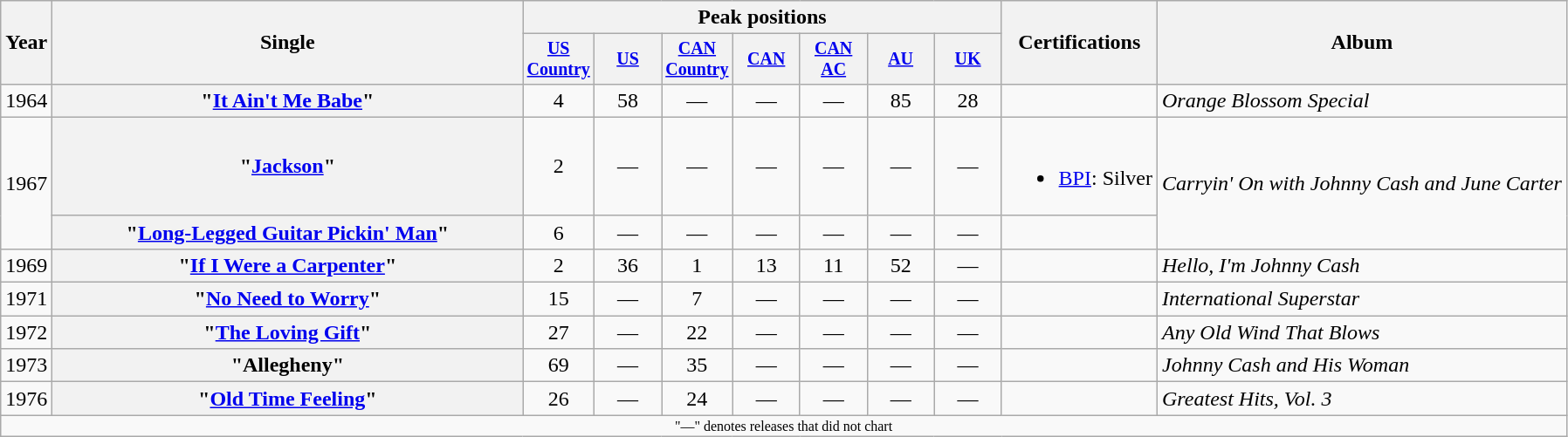<table class="wikitable plainrowheaders" style="text-align:center;">
<tr>
<th rowspan="2">Year</th>
<th rowspan="2" style="width:22em;">Single</th>
<th colspan="7">Peak positions</th>
<th rowspan="2">Certifications</th>
<th rowspan="2">Album</th>
</tr>
<tr style="font-size:smaller;">
<th style="width:45px;"><a href='#'>US Country</a></th>
<th style="width:45px;"><a href='#'>US</a></th>
<th style="width:45px;"><a href='#'>CAN Country</a></th>
<th style="width:45px;"><a href='#'>CAN</a></th>
<th style="width:45px;"><a href='#'>CAN AC</a></th>
<th style="width:45px;"><a href='#'>AU</a></th>
<th style="width:45px;"><a href='#'>UK</a></th>
</tr>
<tr>
<td>1964</td>
<th scope="row">"<a href='#'>It Ain't Me Babe</a>"</th>
<td>4</td>
<td>58</td>
<td>—</td>
<td>—</td>
<td>—</td>
<td>85</td>
<td>28</td>
<td></td>
<td style="text-align:left;"><em>Orange Blossom Special</em></td>
</tr>
<tr>
<td rowspan="2">1967</td>
<th scope="row">"<a href='#'>Jackson</a>"</th>
<td>2</td>
<td>—</td>
<td>—</td>
<td>—</td>
<td>—</td>
<td>—</td>
<td>—</td>
<td><br><ul><li><a href='#'>BPI</a>: Silver</li></ul></td>
<td style="text-align:left;" rowspan="2"><em>Carryin' On with Johnny Cash and June Carter</em></td>
</tr>
<tr>
<th scope="row">"<a href='#'>Long-Legged Guitar Pickin' Man</a>"</th>
<td>6</td>
<td>—</td>
<td>—</td>
<td>—</td>
<td>—</td>
<td>—</td>
<td>—</td>
<td></td>
</tr>
<tr>
<td>1969</td>
<th scope="row">"<a href='#'>If I Were a Carpenter</a>"</th>
<td>2</td>
<td>36</td>
<td>1</td>
<td>13</td>
<td>11</td>
<td>52</td>
<td>—</td>
<td></td>
<td style="text-align:left;"><em>Hello, I'm Johnny Cash</em></td>
</tr>
<tr>
<td>1971</td>
<th scope="row">"<a href='#'>No Need to Worry</a>"</th>
<td>15</td>
<td>—</td>
<td>7</td>
<td>—</td>
<td>—</td>
<td>—</td>
<td>—</td>
<td></td>
<td style="text-align:left;"><em>International Superstar</em></td>
</tr>
<tr>
<td>1972</td>
<th scope="row">"<a href='#'>The Loving Gift</a>"</th>
<td>27</td>
<td>—</td>
<td>22</td>
<td>—</td>
<td>—</td>
<td>—</td>
<td>—</td>
<td></td>
<td style="text-align:left;"><em>Any Old Wind That Blows</em></td>
</tr>
<tr>
<td>1973</td>
<th scope="row">"Allegheny"</th>
<td>69</td>
<td>—</td>
<td>35</td>
<td>—</td>
<td>—</td>
<td>—</td>
<td>—</td>
<td></td>
<td style="text-align:left;"><em>Johnny Cash and His Woman</em></td>
</tr>
<tr>
<td>1976</td>
<th scope="row">"<a href='#'>Old Time Feeling</a>"</th>
<td>26</td>
<td>—</td>
<td>24</td>
<td>—</td>
<td>—</td>
<td>—</td>
<td>—</td>
<td></td>
<td style="text-align:left;"><em>Greatest Hits, Vol. 3</em></td>
</tr>
<tr>
<td colspan="11" style="font-size:8pt">"—" denotes releases that did not chart</td>
</tr>
</table>
